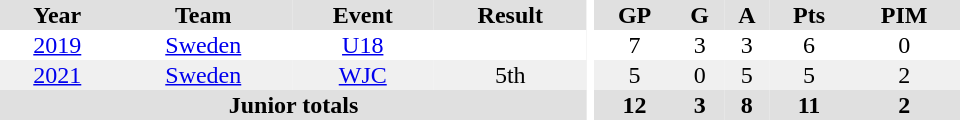<table border="0" cellpadding="1" cellspacing="0" ID="Table3" style="text-align:center; width:40em;">
<tr bgcolor="#e0e0e0">
<th>Year</th>
<th>Team</th>
<th>Event</th>
<th>Result</th>
<th rowspan="99" bgcolor="#ffffff"></th>
<th>GP</th>
<th>G</th>
<th>A</th>
<th>Pts</th>
<th>PIM</th>
</tr>
<tr>
<td><a href='#'>2019</a></td>
<td><a href='#'>Sweden</a></td>
<td><a href='#'>U18</a></td>
<td></td>
<td>7</td>
<td>3</td>
<td>3</td>
<td>6</td>
<td>0</td>
</tr>
<tr bgcolor="#f0f0f0">
<td><a href='#'>2021</a></td>
<td><a href='#'>Sweden</a></td>
<td><a href='#'>WJC</a></td>
<td>5th</td>
<td>5</td>
<td>0</td>
<td>5</td>
<td>5</td>
<td>2</td>
</tr>
<tr bgcolor="#e0e0e0">
<th colspan="4">Junior totals</th>
<th>12</th>
<th>3</th>
<th>8</th>
<th>11</th>
<th>2</th>
</tr>
</table>
